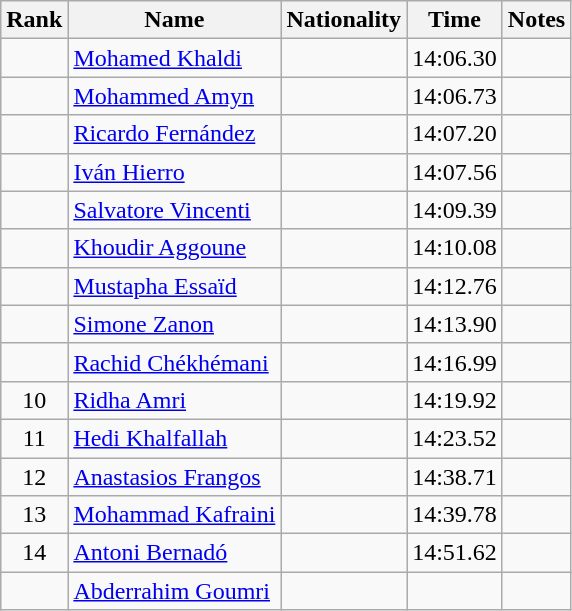<table class="wikitable sortable" style="text-align:center">
<tr>
<th>Rank</th>
<th>Name</th>
<th>Nationality</th>
<th>Time</th>
<th>Notes</th>
</tr>
<tr>
<td></td>
<td align=left><a href='#'>Mohamed Khaldi</a></td>
<td align=left></td>
<td>14:06.30</td>
<td></td>
</tr>
<tr>
<td></td>
<td align=left><a href='#'>Mohammed Amyn</a></td>
<td align=left></td>
<td>14:06.73</td>
<td></td>
</tr>
<tr>
<td></td>
<td align=left><a href='#'>Ricardo Fernández</a></td>
<td align=left></td>
<td>14:07.20</td>
<td></td>
</tr>
<tr>
<td></td>
<td align=left><a href='#'>Iván Hierro</a></td>
<td align=left></td>
<td>14:07.56</td>
<td></td>
</tr>
<tr>
<td></td>
<td align=left><a href='#'>Salvatore Vincenti</a></td>
<td align=left></td>
<td>14:09.39</td>
<td></td>
</tr>
<tr>
<td></td>
<td align=left><a href='#'>Khoudir Aggoune</a></td>
<td align=left></td>
<td>14:10.08</td>
<td></td>
</tr>
<tr>
<td></td>
<td align=left><a href='#'>Mustapha Essaïd</a></td>
<td align=left></td>
<td>14:12.76</td>
<td></td>
</tr>
<tr>
<td></td>
<td align=left><a href='#'>Simone Zanon</a></td>
<td align=left></td>
<td>14:13.90</td>
<td></td>
</tr>
<tr>
<td></td>
<td align=left><a href='#'>Rachid Chékhémani</a></td>
<td align=left></td>
<td>14:16.99</td>
<td></td>
</tr>
<tr>
<td>10</td>
<td align=left><a href='#'>Ridha Amri</a></td>
<td align=left></td>
<td>14:19.92</td>
<td></td>
</tr>
<tr>
<td>11</td>
<td align=left><a href='#'>Hedi Khalfallah</a></td>
<td align=left></td>
<td>14:23.52</td>
<td></td>
</tr>
<tr>
<td>12</td>
<td align=left><a href='#'>Anastasios Frangos</a></td>
<td align=left></td>
<td>14:38.71</td>
<td></td>
</tr>
<tr>
<td>13</td>
<td align=left><a href='#'>Mohammad Kafraini</a></td>
<td align=left></td>
<td>14:39.78</td>
<td></td>
</tr>
<tr>
<td>14</td>
<td align=left><a href='#'>Antoni Bernadó</a></td>
<td align=left></td>
<td>14:51.62</td>
<td></td>
</tr>
<tr>
<td></td>
<td align=left><a href='#'>Abderrahim Goumri</a></td>
<td align=left></td>
<td></td>
<td></td>
</tr>
</table>
